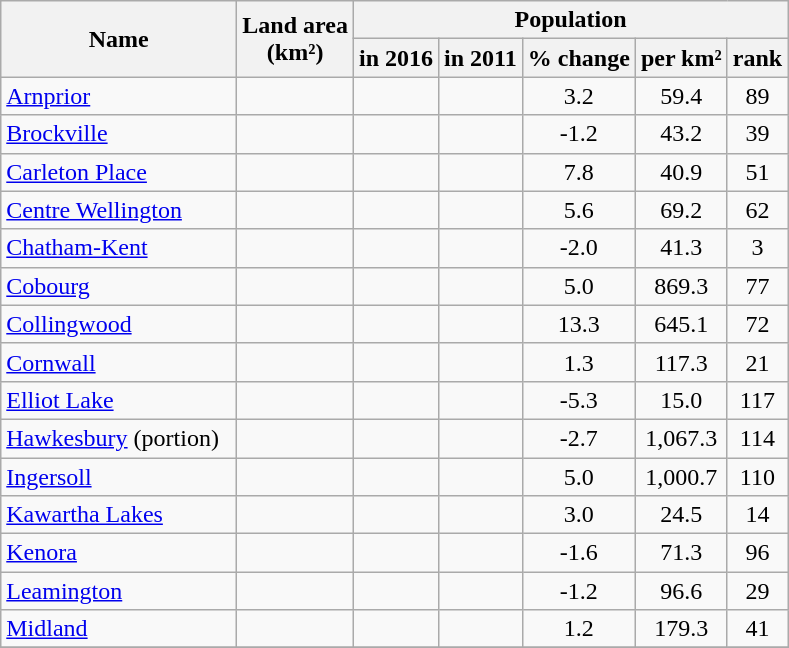<table class="wikitable" style="text-align:center;">
<tr>
<th rowspan="2" width="150px">Name</th>
<th rowspan="2">Land area<br>(km²)</th>
<th colspan="5">Population</th>
</tr>
<tr>
<th>in 2016</th>
<th>in 2011</th>
<th>% change</th>
<th>per km²</th>
<th>rank</th>
</tr>
<tr>
<td align=left><a href='#'>Arnprior</a></td>
<td></td>
<td></td>
<td></td>
<td>3.2</td>
<td>59.4</td>
<td>89</td>
</tr>
<tr>
<td align=left><a href='#'>Brockville</a></td>
<td></td>
<td></td>
<td></td>
<td>-1.2</td>
<td>43.2</td>
<td>39</td>
</tr>
<tr>
<td align=left><a href='#'>Carleton Place</a></td>
<td></td>
<td></td>
<td></td>
<td>7.8</td>
<td>40.9</td>
<td>51</td>
</tr>
<tr>
<td align=left><a href='#'>Centre Wellington</a></td>
<td></td>
<td></td>
<td></td>
<td>5.6</td>
<td>69.2</td>
<td>62</td>
</tr>
<tr>
<td align=left><a href='#'>Chatham-Kent</a></td>
<td></td>
<td></td>
<td></td>
<td>-2.0</td>
<td>41.3</td>
<td>3</td>
</tr>
<tr>
<td align=left><a href='#'>Cobourg</a></td>
<td></td>
<td></td>
<td></td>
<td>5.0</td>
<td>869.3</td>
<td>77</td>
</tr>
<tr>
<td align=left><a href='#'>Collingwood</a></td>
<td></td>
<td></td>
<td></td>
<td>13.3</td>
<td>645.1</td>
<td>72</td>
</tr>
<tr>
<td align=left><a href='#'>Cornwall</a></td>
<td></td>
<td></td>
<td></td>
<td>1.3</td>
<td>117.3</td>
<td>21</td>
</tr>
<tr>
<td align=left><a href='#'>Elliot Lake</a></td>
<td></td>
<td></td>
<td></td>
<td>-5.3</td>
<td>15.0</td>
<td>117</td>
</tr>
<tr>
<td align=left><a href='#'>Hawkesbury</a> (portion)</td>
<td></td>
<td></td>
<td></td>
<td>-2.7</td>
<td>1,067.3</td>
<td>114</td>
</tr>
<tr>
<td align=left><a href='#'>Ingersoll</a></td>
<td></td>
<td></td>
<td></td>
<td>5.0</td>
<td>1,000.7</td>
<td>110</td>
</tr>
<tr>
<td align=left><a href='#'>Kawartha Lakes</a></td>
<td></td>
<td></td>
<td></td>
<td>3.0</td>
<td>24.5</td>
<td>14</td>
</tr>
<tr>
<td align=left><a href='#'>Kenora</a></td>
<td></td>
<td></td>
<td></td>
<td>-1.6</td>
<td>71.3</td>
<td>96</td>
</tr>
<tr>
<td align=left><a href='#'>Leamington</a></td>
<td></td>
<td></td>
<td></td>
<td>-1.2</td>
<td>96.6</td>
<td>29</td>
</tr>
<tr>
<td align=left><a href='#'>Midland</a></td>
<td></td>
<td></td>
<td></td>
<td>1.2</td>
<td>179.3</td>
<td>41</td>
</tr>
<tr>
</tr>
</table>
